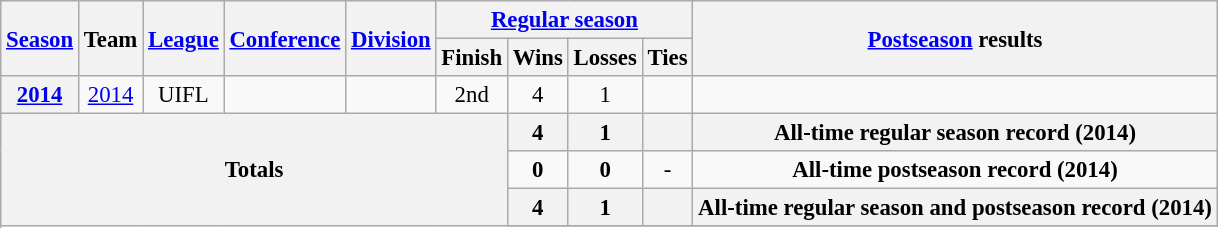<table class="wikitable" style="font-size: 95%;">
<tr>
<th rowspan="2"><a href='#'>Season</a></th>
<th rowspan="2">Team</th>
<th rowspan="2"><a href='#'>League</a></th>
<th rowspan="2"><a href='#'>Conference</a></th>
<th rowspan="2"><a href='#'>Division</a></th>
<th colspan="4"><a href='#'>Regular season</a></th>
<th rowspan="2"><a href='#'>Postseason</a> results</th>
</tr>
<tr>
<th>Finish</th>
<th>Wins</th>
<th>Losses</th>
<th>Ties</th>
</tr>
<tr background:#fcc;">
<th style="text-align:center;"><a href='#'>2014</a></th>
<td style="text-align:center;"><a href='#'>2014</a></td>
<td style="text-align:center;">UIFL</td>
<td style="text-align:center;"></td>
<td style="text-align:center;"></td>
<td style="text-align:center;">2nd</td>
<td style="text-align:center;">4</td>
<td style="text-align:center;">1</td>
<td style="text-align:center;"></td>
<td></td>
</tr>
<tr>
<th style="text-align:center;" rowspan="5" colspan="6">Totals</th>
<th style="text-align:center;"><strong>4</strong></th>
<th style="text-align:center;"><strong>1</strong></th>
<th style="text-align:center;"></th>
<th style="text-align:center;" colspan="3"><strong>All-time regular season record (2014)</strong></th>
</tr>
<tr style="text-align:center;">
<td><strong>0</strong></td>
<td><strong>0</strong></td>
<td>-</td>
<td colspan="3"><strong>All-time postseason record (2014)</strong></td>
</tr>
<tr>
<th style="text-align:center;"><strong>4</strong></th>
<th style="text-align:center;"><strong>1</strong></th>
<th style="text-align:center;"></th>
<th style="text-align:center;" colspan="3"><strong>All-time regular season and postseason record (2014)</strong></th>
</tr>
<tr>
</tr>
</table>
